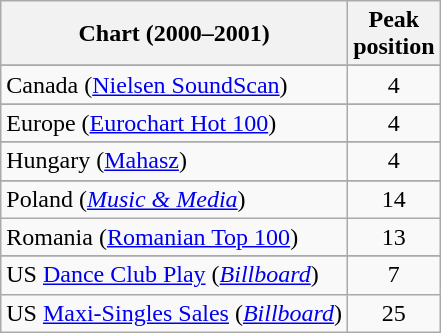<table class="wikitable sortable">
<tr>
<th>Chart (2000–2001)</th>
<th>Peak<br>position</th>
</tr>
<tr>
</tr>
<tr>
</tr>
<tr>
</tr>
<tr>
</tr>
<tr>
<td>Canada (<a href='#'>Nielsen SoundScan</a>)</td>
<td align="center">4</td>
</tr>
<tr>
</tr>
<tr>
<td>Europe (<a href='#'>Eurochart Hot 100</a>)</td>
<td align="center">4</td>
</tr>
<tr>
</tr>
<tr>
</tr>
<tr>
</tr>
<tr>
<td>Hungary (<a href='#'>Mahasz</a>)</td>
<td align="center">4</td>
</tr>
<tr>
</tr>
<tr>
</tr>
<tr>
</tr>
<tr>
</tr>
<tr>
</tr>
<tr>
<td>Poland (<em><a href='#'>Music & Media</a></em>)</td>
<td align="center">14</td>
</tr>
<tr>
<td>Romania (<a href='#'>Romanian Top 100</a>)</td>
<td align="center">13</td>
</tr>
<tr>
</tr>
<tr>
</tr>
<tr>
</tr>
<tr>
</tr>
<tr>
</tr>
<tr>
</tr>
<tr>
<td>US <a href='#'>Dance Club Play</a> (<em><a href='#'>Billboard</a></em>)</td>
<td align="center">7</td>
</tr>
<tr>
<td>US <a href='#'>Maxi-Singles Sales</a> (<em><a href='#'>Billboard</a></em>)</td>
<td align="center">25</td>
</tr>
</table>
